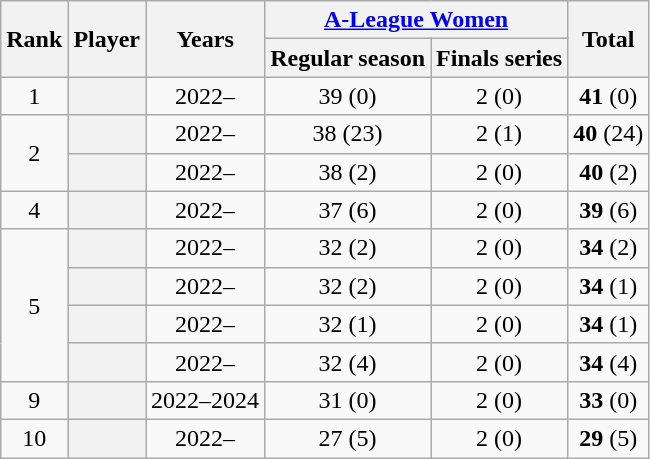<table class="sortable wikitable plainrowheaders"  style="text-align: center;">
<tr>
<th rowspan="2" scope="col">Rank</th>
<th rowspan="2" scope="col">Player</th>
<th rowspan="2" scope="col">Years</th>
<th colspan="2" scope="col"><a href='#'>A-League Women</a></th>
<th rowspan="2" scope="col">Total</th>
</tr>
<tr>
<th scope="col">Regular season</th>
<th scope="col">Finals series</th>
</tr>
<tr>
<td>1</td>
<th scope="row"> <strong></strong></th>
<td>2022–</td>
<td>39 (0)</td>
<td>2 (0)</td>
<td><strong>41</strong> (0)</td>
</tr>
<tr>
<td rowspan="2">2</td>
<th scope="row"> <strong></strong></th>
<td>2022–</td>
<td>38 (23)</td>
<td>2 (1)</td>
<td><strong>40</strong> (24)</td>
</tr>
<tr>
<th scope="row"> <strong></strong></th>
<td>2022–</td>
<td>38 (2)</td>
<td>2 (0)</td>
<td><strong>40</strong> (2)</td>
</tr>
<tr>
<td>4</td>
<th scope="row"> <strong></strong></th>
<td>2022–</td>
<td>37 (6)</td>
<td>2 (0)</td>
<td><strong>39</strong> (6)</td>
</tr>
<tr>
<td rowspan="4">5</td>
<th scope="row"> <strong></strong></th>
<td>2022–</td>
<td>32 (2)</td>
<td>2 (0)</td>
<td><strong>34</strong> (2)</td>
</tr>
<tr>
<th scope="row"> <strong></strong></th>
<td>2022–</td>
<td>32 (2)</td>
<td>2 (0)</td>
<td><strong>34</strong> (1)</td>
</tr>
<tr>
<th scope="row"> <strong></strong></th>
<td>2022–</td>
<td>32 (1)</td>
<td>2 (0)</td>
<td><strong>34</strong> (1)</td>
</tr>
<tr>
<th scope="row"> <strong></strong></th>
<td>2022–</td>
<td>32 (4)</td>
<td>2 (0)</td>
<td><strong>34</strong> (4)</td>
</tr>
<tr>
<td>9</td>
<th scope="row"> </th>
<td>2022–2024</td>
<td>31 (0)</td>
<td>2 (0)</td>
<td><strong>33</strong> (0)</td>
</tr>
<tr>
<td>10</td>
<th scope="row"> <strong></strong></th>
<td>2022–</td>
<td>27 (5)</td>
<td>2 (0)</td>
<td><strong>29</strong> (5)</td>
</tr>
</table>
